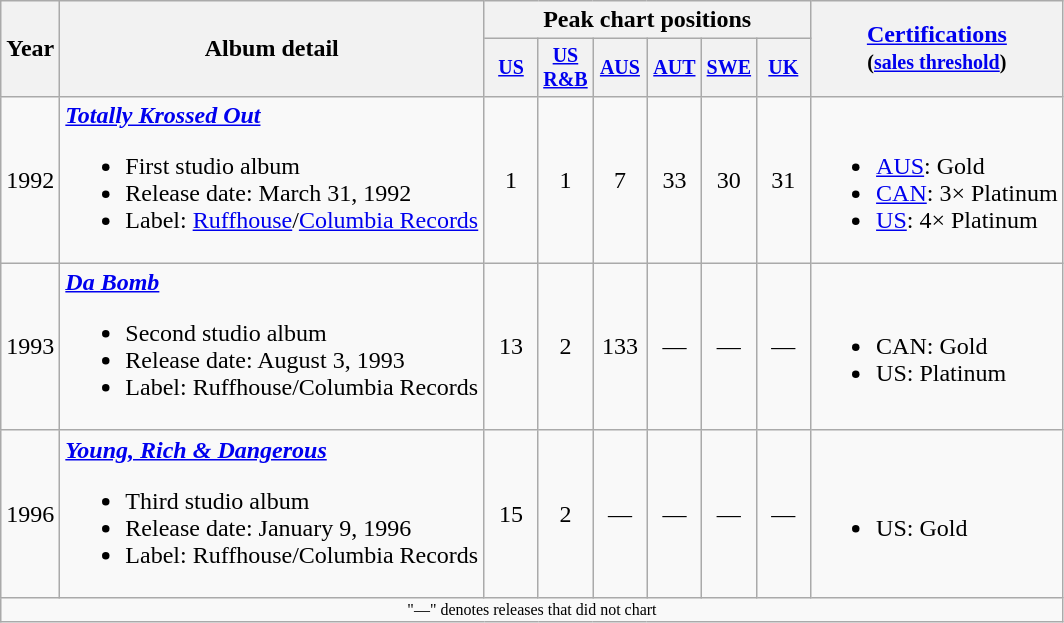<table class="wikitable" style="text-align:center;">
<tr>
<th rowspan="2">Year</th>
<th rowspan="2">Album detail</th>
<th colspan="6">Peak chart positions</th>
<th rowspan="2"><a href='#'>Certifications</a><br><small>(<a href='#'>sales threshold</a>)</small></th>
</tr>
<tr style="font-size:smaller;">
<th style="width:30px;"><a href='#'>US</a><br></th>
<th style="width:30px;"><a href='#'>US R&B</a><br></th>
<th style="width:30px;"><a href='#'>AUS</a><br></th>
<th style="width:30px;"><a href='#'>AUT</a><br></th>
<th style="width:30px;"><a href='#'>SWE</a><br></th>
<th style="width:30px;"><a href='#'>UK</a><br></th>
</tr>
<tr>
<td>1992</td>
<td style="text-align:left;"><strong><em><a href='#'>Totally Krossed Out</a></em></strong><br><ul><li>First studio album</li><li>Release date: March 31, 1992</li><li>Label: <a href='#'>Ruffhouse</a>/<a href='#'>Columbia Records</a></li></ul></td>
<td>1</td>
<td>1</td>
<td>7</td>
<td>33</td>
<td>30</td>
<td>31</td>
<td style="text-align:left;"><br><ul><li><a href='#'>AUS</a>: Gold</li><li><a href='#'>CAN</a>: 3× Platinum</li><li><a href='#'>US</a>: 4× Platinum</li></ul></td>
</tr>
<tr>
<td>1993</td>
<td style="text-align:left;"><strong><em><a href='#'>Da Bomb</a></em></strong><br><ul><li>Second studio album</li><li>Release date: August 3, 1993</li><li>Label: Ruffhouse/Columbia Records</li></ul></td>
<td>13</td>
<td>2</td>
<td>133</td>
<td>—</td>
<td>—</td>
<td>—</td>
<td style="text-align:left;"><br><ul><li>CAN: Gold</li><li>US: Platinum</li></ul></td>
</tr>
<tr>
<td>1996</td>
<td style="text-align:left;"><strong><em><a href='#'>Young, Rich & Dangerous</a></em></strong><br><ul><li>Third studio album</li><li>Release date: January 9, 1996</li><li>Label: Ruffhouse/Columbia Records</li></ul></td>
<td>15</td>
<td>2</td>
<td>—</td>
<td>—</td>
<td>—</td>
<td>—</td>
<td style="text-align:left;"><br><ul><li>US: Gold</li></ul></td>
</tr>
<tr>
<td colspan="10" style="font-size:8pt">"—" denotes releases that did not chart</td>
</tr>
</table>
